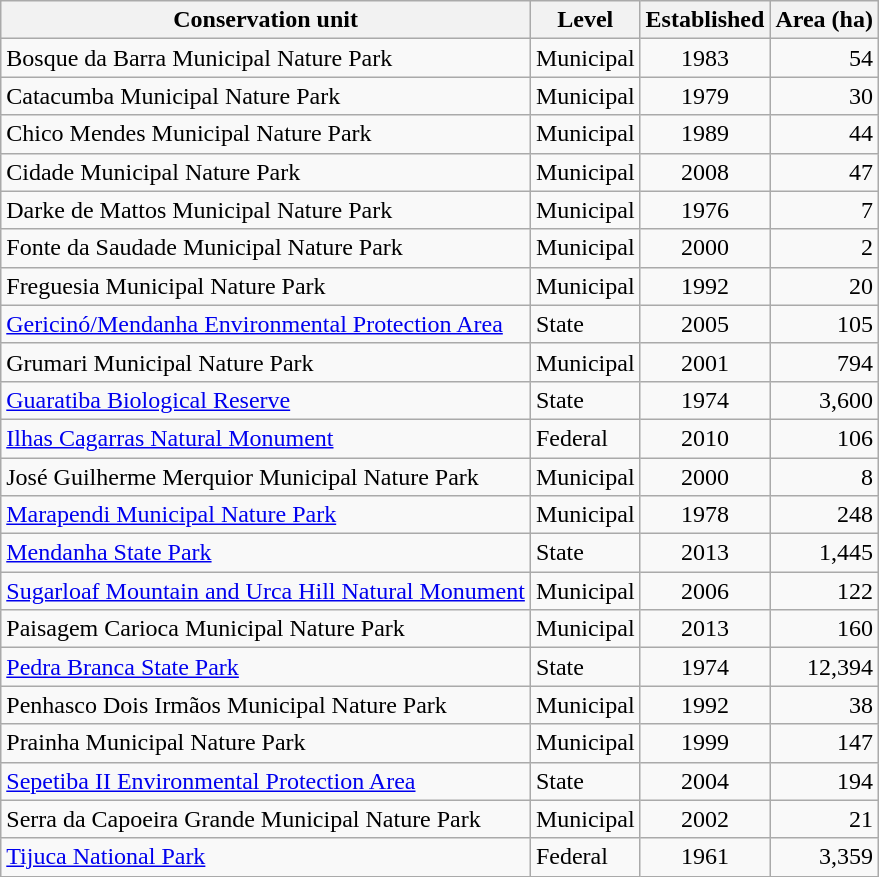<table class="wikitable sortable">
<tr>
<th>Conservation unit</th>
<th>Level</th>
<th>Established</th>
<th>Area (ha)</th>
</tr>
<tr>
<td>Bosque da Barra Municipal Nature Park</td>
<td>Municipal</td>
<td style="text-align:center;">1983</td>
<td style="text-align:right;">54</td>
</tr>
<tr>
<td>Catacumba Municipal Nature Park</td>
<td>Municipal</td>
<td style="text-align:center;">1979</td>
<td style="text-align:right;">30</td>
</tr>
<tr>
<td>Chico Mendes Municipal Nature Park</td>
<td>Municipal</td>
<td style="text-align:center;">1989</td>
<td style="text-align:right;">44</td>
</tr>
<tr>
<td>Cidade Municipal Nature Park</td>
<td>Municipal</td>
<td style="text-align:center;">2008</td>
<td style="text-align:right;">47</td>
</tr>
<tr>
<td>Darke de Mattos Municipal Nature Park</td>
<td>Municipal</td>
<td style="text-align:center;">1976</td>
<td style="text-align:right;">7</td>
</tr>
<tr>
<td>Fonte da Saudade Municipal Nature Park</td>
<td>Municipal</td>
<td style="text-align:center;">2000</td>
<td style="text-align:right;">2</td>
</tr>
<tr>
<td>Freguesia Municipal Nature Park</td>
<td>Municipal</td>
<td style="text-align:center;">1992</td>
<td style="text-align:right;">20</td>
</tr>
<tr>
<td><a href='#'>Gericinó/Mendanha Environmental Protection Area</a></td>
<td>State</td>
<td style="text-align:center;">2005</td>
<td style="text-align:right;">105</td>
</tr>
<tr>
<td>Grumari Municipal Nature Park</td>
<td>Municipal</td>
<td style="text-align:center;">2001</td>
<td style="text-align:right;">794</td>
</tr>
<tr>
<td><a href='#'>Guaratiba Biological Reserve</a></td>
<td>State</td>
<td style="text-align:center;">1974</td>
<td style="text-align:right;">3,600</td>
</tr>
<tr>
<td><a href='#'>Ilhas Cagarras Natural Monument</a></td>
<td>Federal</td>
<td style="text-align:center;">2010</td>
<td style="text-align:right;">106</td>
</tr>
<tr>
<td>José Guilherme Merquior Municipal Nature Park</td>
<td>Municipal</td>
<td style="text-align:center;">2000</td>
<td style="text-align:right;">8</td>
</tr>
<tr>
<td><a href='#'>Marapendi Municipal Nature Park</a></td>
<td>Municipal</td>
<td style="text-align:center;">1978</td>
<td style="text-align:right;">248</td>
</tr>
<tr>
<td><a href='#'>Mendanha State Park</a></td>
<td>State</td>
<td style="text-align:center;">2013</td>
<td style="text-align:right;">1,445</td>
</tr>
<tr>
<td><a href='#'>Sugarloaf Mountain and Urca Hill Natural Monument</a></td>
<td>Municipal</td>
<td style="text-align:center;">2006</td>
<td style="text-align:right;">122</td>
</tr>
<tr>
<td>Paisagem Carioca Municipal Nature Park</td>
<td>Municipal</td>
<td style="text-align:center;">2013</td>
<td style="text-align:right;">160</td>
</tr>
<tr>
<td><a href='#'>Pedra Branca State Park</a></td>
<td>State</td>
<td style="text-align:center;">1974</td>
<td style="text-align:right;">12,394</td>
</tr>
<tr>
<td>Penhasco Dois Irmãos Municipal Nature Park</td>
<td>Municipal</td>
<td style="text-align:center;">1992</td>
<td style="text-align:right;">38</td>
</tr>
<tr>
<td>Prainha Municipal Nature Park</td>
<td>Municipal</td>
<td style="text-align:center;">1999</td>
<td style="text-align:right;">147</td>
</tr>
<tr>
<td><a href='#'>Sepetiba II Environmental Protection Area</a></td>
<td>State</td>
<td style="text-align:center;">2004</td>
<td style="text-align:right;">194</td>
</tr>
<tr>
<td>Serra da Capoeira Grande Municipal Nature Park</td>
<td>Municipal</td>
<td style="text-align:center;">2002</td>
<td style="text-align:right;">21</td>
</tr>
<tr>
<td><a href='#'>Tijuca National Park</a></td>
<td>Federal</td>
<td style="text-align:center;">1961</td>
<td style="text-align:right;">3,359</td>
</tr>
</table>
